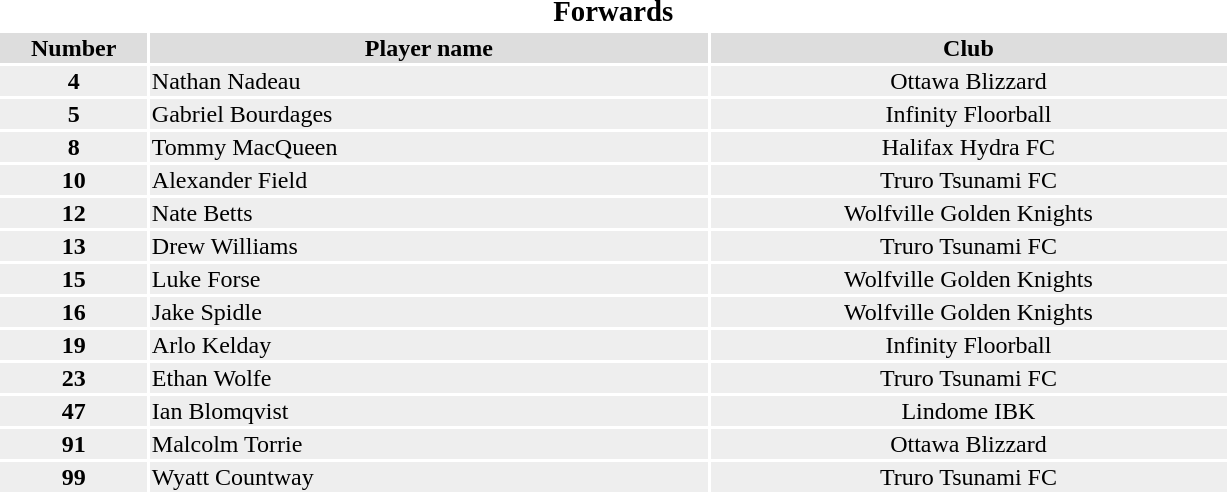<table width=65%>
<tr>
<th colspan="3"><big>Forwards</big></th>
</tr>
<tr bgcolor="#dddddd">
<th width=7%>Number</th>
<th width=27%>Player name</th>
<th width=25%>Club</th>
</tr>
<tr bgcolor="#eeeeee">
<td align=center><strong>4</strong></td>
<td>Nathan Nadeau</td>
<td align=center> Ottawa Blizzard</td>
</tr>
<tr bgcolor="#eeeeee">
<td align=center><strong>5</strong></td>
<td>Gabriel Bourdages</td>
<td align=center> Infinity Floorball</td>
</tr>
<tr bgcolor="#eeeeee">
<td align=center><strong>8</strong></td>
<td>Tommy MacQueen</td>
<td align=center> Halifax Hydra FC</td>
</tr>
<tr bgcolor="#eeeeee">
<td align=center><strong>10</strong></td>
<td>Alexander Field</td>
<td align=center> Truro Tsunami FC</td>
</tr>
<tr bgcolor="#eeeeee">
<td align=center><strong>12</strong></td>
<td>Nate Betts</td>
<td align=center> Wolfville Golden Knights</td>
</tr>
<tr bgcolor="#eeeeee">
<td align=center><strong>13</strong></td>
<td>Drew Williams</td>
<td align=center> Truro Tsunami FC</td>
</tr>
<tr bgcolor="#eeeeee">
<td align=center><strong>15</strong></td>
<td>Luke Forse</td>
<td align=center> Wolfville Golden Knights</td>
</tr>
<tr bgcolor="#eeeeee">
<td align=center><strong>16</strong></td>
<td>Jake Spidle</td>
<td align=center> Wolfville Golden Knights</td>
</tr>
<tr bgcolor="#eeeeee">
<td align=center><strong>19</strong></td>
<td>Arlo Kelday</td>
<td align=center> Infinity Floorball</td>
</tr>
<tr bgcolor="#eeeeee">
<td align=center><strong>23</strong></td>
<td>Ethan Wolfe</td>
<td align=center> Truro Tsunami FC</td>
</tr>
<tr bgcolor="#eeeeee">
<td align="center"><strong>47</strong></td>
<td>Ian Blomqvist</td>
<td align="center"> Lindome IBK</td>
</tr>
<tr bgcolor="#eeeeee">
<td align="center"><strong>91</strong></td>
<td>Malcolm Torrie</td>
<td align="center"> Ottawa Blizzard</td>
</tr>
<tr bgcolor="#eeeeee">
<td align="center"><strong>99</strong></td>
<td>Wyatt Countway</td>
<td align="center"> Truro Tsunami FC</td>
</tr>
</table>
